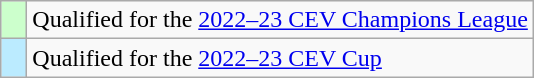<table class="wikitable" style="text-align: left;">
<tr>
<td width=10px bgcolor=#CCFFCC></td>
<td>Qualified for the <a href='#'>2022–23 CEV Champions League</a></td>
</tr>
<tr>
<td width=10px bgcolor=#BBEBFF></td>
<td>Qualified for the <a href='#'>2022–23 CEV Cup</a></td>
</tr>
</table>
